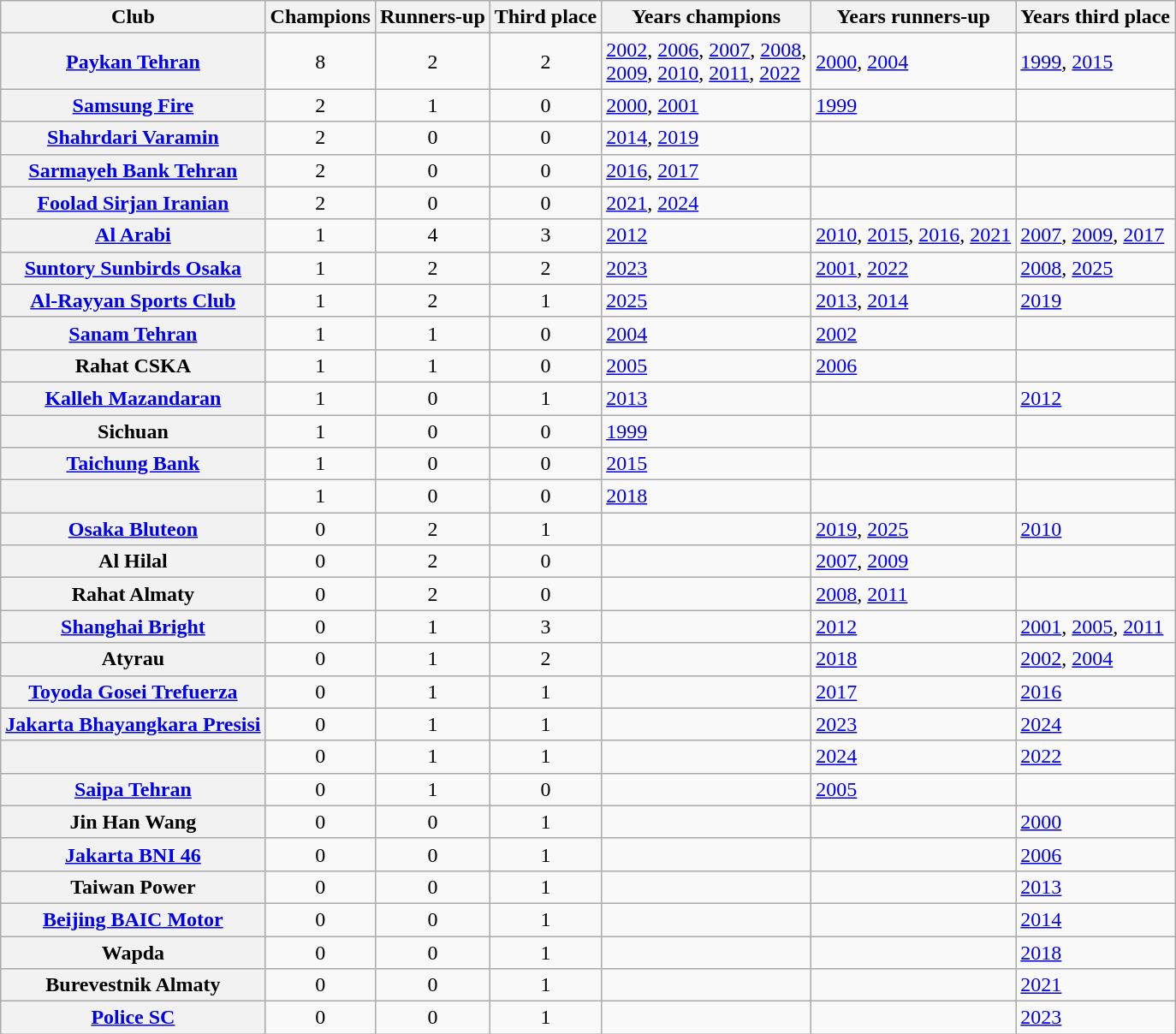<table class="wikitable plainrowheaders sortable">
<tr>
<th scope="col">Club</th>
<th scope="col">Champions</th>
<th scope="col">Runners-up</th>
<th scope="col">Third place</th>
<th scope="col">Years champions</th>
<th scope="col">Years runners-up</th>
<th scope="col">Years third place</th>
</tr>
<tr>
<th align="left" scope="row"> <a href='#'>Paykan Tehran</a></th>
<td align="center">8</td>
<td align="center">2</td>
<td align="center">2</td>
<td><a href='#'>2002</a>, <a href='#'>2006</a>, <a href='#'>2007</a>, <a href='#'>2008</a>,<br><a href='#'>2009</a>, <a href='#'>2010</a>, <a href='#'>2011</a>, <a href='#'>2022</a></td>
<td><a href='#'>2000</a>, <a href='#'>2004</a></td>
<td><a href='#'>1999</a>, <a href='#'>2015</a></td>
</tr>
<tr>
<th align="left" scope="row"> <a href='#'>Samsung Fire</a></th>
<td align="center">2</td>
<td align="center">1</td>
<td align="center">0</td>
<td><a href='#'>2000</a>, <a href='#'>2001</a></td>
<td><a href='#'>1999</a></td>
<td align="center"></td>
</tr>
<tr>
<th align="left" scope="row"> <a href='#'>Shahrdari Varamin</a></th>
<td align="center">2</td>
<td align="center">0</td>
<td align="center">0</td>
<td><a href='#'>2014</a>, <a href='#'>2019</a></td>
<td align="center"></td>
<td align="center"></td>
</tr>
<tr>
<th align="left" scope="row"> <a href='#'>Sarmayeh Bank Tehran</a></th>
<td align="center">2</td>
<td align="center">0</td>
<td align="center">0</td>
<td><a href='#'>2016</a>, <a href='#'>2017</a></td>
<td align="center"></td>
<td align="center"></td>
</tr>
<tr>
<th align="left" scope="row"> <a href='#'>Foolad Sirjan Iranian</a></th>
<td align="center">2</td>
<td align="center">0</td>
<td align="center">0</td>
<td><a href='#'>2021</a>, <a href='#'>2024</a></td>
<td align="center"></td>
<td align="center"></td>
</tr>
<tr>
<th align="left" scope="row"> <a href='#'>Al Arabi</a></th>
<td align="center">1</td>
<td align="center">4</td>
<td align="center">3</td>
<td><a href='#'>2012</a></td>
<td><a href='#'>2010</a>, <a href='#'>2015</a>, <a href='#'>2016</a>, <a href='#'>2021</a></td>
<td><a href='#'>2007</a>, <a href='#'>2009</a>, <a href='#'>2017</a></td>
</tr>
<tr>
<th align="left" scope="row"> <a href='#'>Suntory Sunbirds Osaka</a></th>
<td align="center">1</td>
<td align="center">2</td>
<td align="center">2</td>
<td><a href='#'>2023</a></td>
<td><a href='#'>2001</a>, <a href='#'>2022</a></td>
<td><a href='#'>2008</a>, <a href='#'>2025</a></td>
</tr>
<tr>
<th align="left" scope="row"> <a href='#'>Al-Rayyan Sports Club</a></th>
<td align="center">1</td>
<td align="center">2</td>
<td align="center">1</td>
<td><a href='#'>2025</a></td>
<td><a href='#'>2013</a>, <a href='#'>2014</a></td>
<td><a href='#'>2019</a></td>
</tr>
<tr>
<th align="left" scope="row"> <a href='#'>Sanam Tehran</a></th>
<td align="center">1</td>
<td align="center">1</td>
<td align="center">0</td>
<td><a href='#'>2004</a></td>
<td><a href='#'>2002</a></td>
<td align="center"></td>
</tr>
<tr>
<th align="left" scope="row"> Rahat CSKA</th>
<td align="center">1</td>
<td align="center">1</td>
<td align="center">0</td>
<td><a href='#'>2005</a></td>
<td><a href='#'>2006</a></td>
<td align="center"></td>
</tr>
<tr>
<th align="left" scope="row"> <a href='#'>Kalleh Mazandaran</a></th>
<td align="center">1</td>
<td align="center">0</td>
<td align="center">1</td>
<td><a href='#'>2013</a></td>
<td align="center"></td>
<td><a href='#'>2012</a></td>
</tr>
<tr>
<th align="left" scope="row"> Sichuan</th>
<td align="center">1</td>
<td align="center">0</td>
<td align="center">0</td>
<td><a href='#'>1999</a></td>
<td align="center"></td>
<td align="center"></td>
</tr>
<tr>
<th align="left" scope="row"> <a href='#'>Taichung Bank</a></th>
<td align="center">1</td>
<td align="center">0</td>
<td align="center">0</td>
<td><a href='#'>2015</a></td>
<td align="center"></td>
<td align="center"></td>
</tr>
<tr>
<th align="left" scope="row"> </th>
<td align="center">1</td>
<td align="center">0</td>
<td align="center">0</td>
<td><a href='#'>2018</a></td>
<td align="center"></td>
<td align="center"></td>
</tr>
<tr>
<th align="left" scope="row"> <a href='#'>Osaka Bluteon</a></th>
<td align="center">0</td>
<td align="center">2</td>
<td align="center">1</td>
<td align="center"></td>
<td><a href='#'>2019</a>, <a href='#'>2025</a></td>
<td><a href='#'>2010</a></td>
</tr>
<tr>
<th align="left" scope="row"> Al Hilal</th>
<td align="center">0</td>
<td align="center">2</td>
<td align="center">0</td>
<td align="center"></td>
<td><a href='#'>2007</a>, <a href='#'>2009</a></td>
<td align="center"></td>
</tr>
<tr>
<th align="left" scope="row"> Rahat Almaty</th>
<td align="center">0</td>
<td align="center">2</td>
<td align="center">0</td>
<td align="center"></td>
<td><a href='#'>2008</a>, <a href='#'>2011</a></td>
<td align="center"></td>
</tr>
<tr>
<th align="left" scope="row"> <a href='#'>Shanghai Bright</a></th>
<td align="center">0</td>
<td align="center">1</td>
<td align="center">3</td>
<td align="center"></td>
<td><a href='#'>2012</a></td>
<td><a href='#'>2001</a>, <a href='#'>2005</a>, <a href='#'>2011</a></td>
</tr>
<tr>
<th align="left" scope="row"> Atyrau</th>
<td align="center">0</td>
<td align="center">1</td>
<td align="center">2</td>
<td align="center"></td>
<td><a href='#'>2018</a></td>
<td><a href='#'>2002</a>, <a href='#'>2004</a></td>
</tr>
<tr>
<th align="left" scope="row"> <a href='#'>Toyoda Gosei Trefuerza</a></th>
<td align="center">0</td>
<td align="center">1</td>
<td align="center">1</td>
<td align="center"></td>
<td><a href='#'>2017</a></td>
<td><a href='#'>2016</a></td>
</tr>
<tr>
<th align="left" scope="row"> <a href='#'>Jakarta Bhayangkara Presisi</a></th>
<td align="center">0</td>
<td align="center">1</td>
<td align="center">1</td>
<td align="center"></td>
<td><a href='#'>2023</a></td>
<td><a href='#'>2024</a></td>
</tr>
<tr>
<th align="left" scope="row"> </th>
<td align="center">0</td>
<td align="center">1</td>
<td align="center">1</td>
<td align="center"></td>
<td><a href='#'>2024</a></td>
<td><a href='#'>2022</a></td>
</tr>
<tr>
<th align="left" scope="row"> <a href='#'>Saipa Tehran</a></th>
<td align="center">0</td>
<td align="center">1</td>
<td align="center">0</td>
<td align="center"></td>
<td><a href='#'>2005</a></td>
<td align="center"></td>
</tr>
<tr>
<th align="left" scope="row"> Jin Han Wang</th>
<td align="center">0</td>
<td align="center">0</td>
<td align="center">1</td>
<td align="center"></td>
<td align="center"></td>
<td><a href='#'>2000</a></td>
</tr>
<tr>
<th align="left" scope="row"> <a href='#'>Jakarta BNI 46</a></th>
<td align="center">0</td>
<td align="center">0</td>
<td align="center">1</td>
<td align="center"></td>
<td align="center"></td>
<td><a href='#'>2006</a></td>
</tr>
<tr>
<th align="left" scope="row"> Taiwan Power</th>
<td align="center">0</td>
<td align="center">0</td>
<td align="center">1</td>
<td align="center"></td>
<td align="center"></td>
<td><a href='#'>2013</a></td>
</tr>
<tr>
<th align="left" scope="row"> <a href='#'>Beijing BAIC Motor</a></th>
<td align="center">0</td>
<td align="center">0</td>
<td align="center">1</td>
<td align="center"></td>
<td align="center"></td>
<td><a href='#'>2014</a></td>
</tr>
<tr>
<th align="left" scope="row"> Wapda</th>
<td align="center">0</td>
<td align="center">0</td>
<td align="center">1</td>
<td align="center"></td>
<td align="center"></td>
<td><a href='#'>2018</a></td>
</tr>
<tr>
<th align="left" scope="row"> Burevestnik Almaty</th>
<td align="center">0</td>
<td align="center">0</td>
<td align="center">1</td>
<td align="center"></td>
<td align="center"></td>
<td><a href='#'>2021</a></td>
</tr>
<tr>
<th align="left" scope="row"> <a href='#'>Police SC</a></th>
<td align="center">0</td>
<td align="center">0</td>
<td align="center">1</td>
<td align="center"></td>
<td align="center"></td>
<td><a href='#'>2023</a></td>
</tr>
</table>
